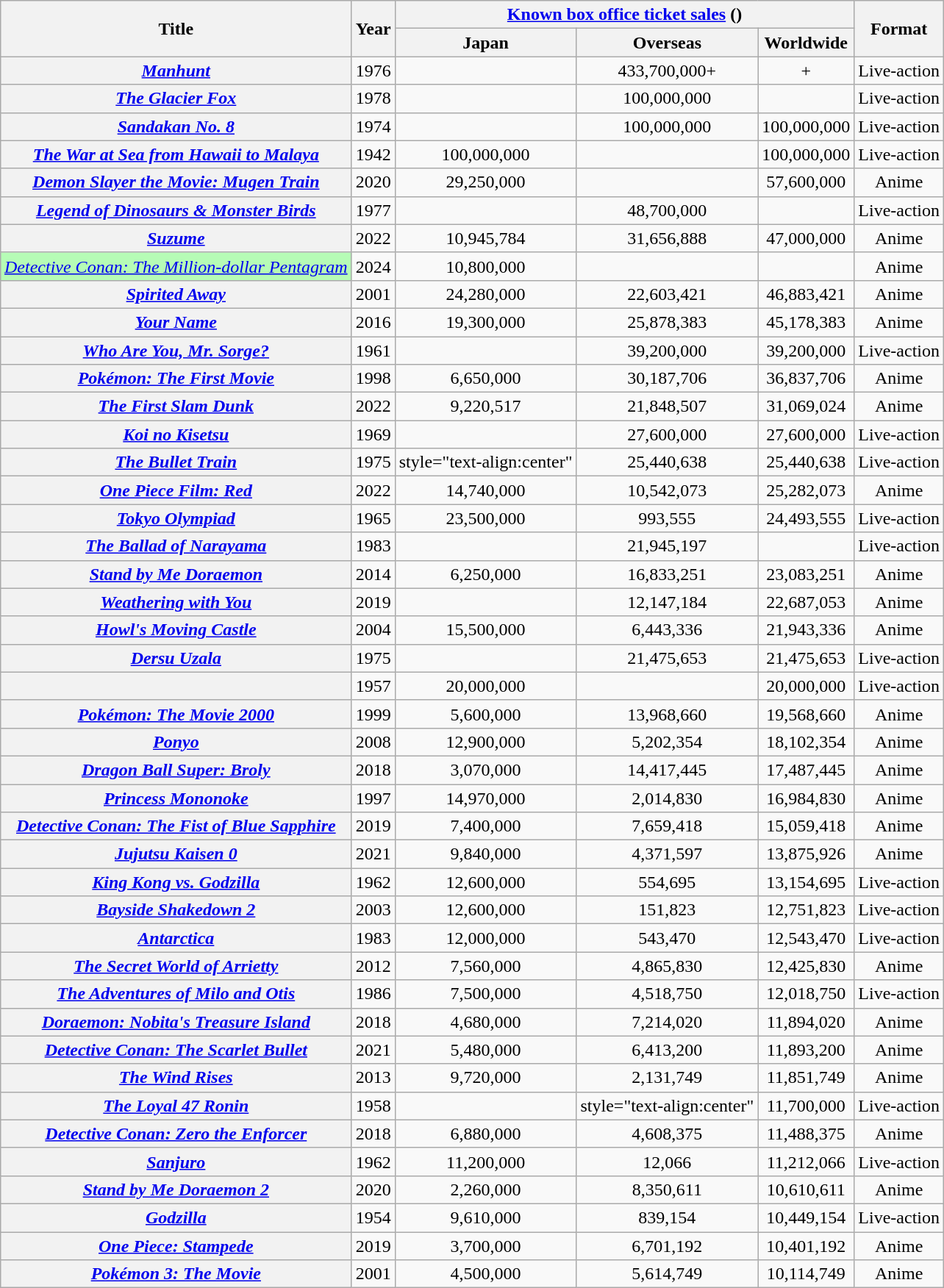<table class="wikitable sortable plainrowheaders" style="margin:auto; margin:auto; text-align:center">
<tr>
<th rowspan="2">Title</th>
<th rowspan="2">Year</th>
<th colspan="3"><a href='#'>Known box office ticket sales</a> ()</th>
<th rowspan="2">Format</th>
</tr>
<tr>
<th data-sort-type="number">Japan</th>
<th data-sort-type="number">Overseas</th>
<th data-sort-type="number">Worldwide</th>
</tr>
<tr>
<th scope="row"><em><a href='#'>Manhunt</a></em></th>
<td style="text-align:center">1976</td>
<td style="text-align:center"></td>
<td style="text-align:center">433,700,000+</td>
<td style="text-align:center">+</td>
<td>Live-action</td>
</tr>
<tr>
<th scope="row"><em><a href='#'>The Glacier Fox</a></em></th>
<td style="text-align:center">1978</td>
<td style="text-align:center"></td>
<td style="text-align:center">100,000,000</td>
<td style="text-align:center"></td>
<td>Live-action</td>
</tr>
<tr>
<th scope="row"><em><a href='#'>Sandakan No. 8</a></em></th>
<td style="text-align:center">1974</td>
<td></td>
<td style="text-align:center">100,000,000</td>
<td style="text-align:center">100,000,000</td>
<td>Live-action</td>
</tr>
<tr>
<th scope="row"><em><a href='#'>The War at Sea from Hawaii to Malaya</a></em></th>
<td style="text-align:center">1942</td>
<td>100,000,000</td>
<td></td>
<td style="text-align:center">100,000,000</td>
<td>Live-action</td>
</tr>
<tr>
<th scope="row"><em><a href='#'>Demon Slayer the Movie: Mugen Train</a></em></th>
<td style="text-align:center">2020</td>
<td style="text-align:center">29,250,000</td>
<td style="text-align:center"></td>
<td style="text-align:center">57,600,000</td>
<td>Anime</td>
</tr>
<tr>
<th scope="row"><em><a href='#'>Legend of Dinosaurs & Monster Birds</a></em></th>
<td style="text-align:center">1977</td>
<td style="text-align:center"></td>
<td style="text-align:center">48,700,000</td>
<td style="text-align:center"></td>
<td>Live-action</td>
</tr>
<tr>
<th scope="row"><em><a href='#'>Suzume</a></em></th>
<td style="text-align:center">2022</td>
<td style="text-align:center">10,945,784</td>
<td style="text-align:center">31,656,888</td>
<td style="text-align:center">47,000,000</td>
<td>Anime</td>
</tr>
<tr>
<td scope="row" style="text-align:left; background:#b6fcb6"><em><a href='#'>Detective Conan: The Million-dollar Pentagram</a></em> </td>
<td>2024</td>
<td>10,800,000</td>
<td></td>
<td></td>
<td>Anime</td>
</tr>
<tr>
<th scope="row"><em><a href='#'>Spirited Away</a></em></th>
<td style="text-align:center">2001</td>
<td style="text-align:center">24,280,000</td>
<td style="text-align:center">22,603,421</td>
<td style="text-align:center">46,883,421</td>
<td>Anime</td>
</tr>
<tr>
<th scope="row"><em><a href='#'>Your Name</a></em></th>
<td style="text-align:center">2016</td>
<td style="text-align:center">19,300,000</td>
<td style="text-align:center">25,878,383</td>
<td style="text-align:center">45,178,383</td>
<td>Anime</td>
</tr>
<tr>
<th scope="row"><em><a href='#'>Who Are You, Mr. Sorge?</a></em></th>
<td style="text-align:center">1961</td>
<td></td>
<td style="text-align:center">39,200,000</td>
<td style="text-align:center">39,200,000</td>
<td>Live-action</td>
</tr>
<tr>
<th scope="row"><em><a href='#'>Pokémon: The First Movie</a></em></th>
<td style="text-align:center">1998</td>
<td style="text-align:center">6,650,000</td>
<td style="text-align:center">30,187,706</td>
<td style="text-align:center">36,837,706</td>
<td>Anime</td>
</tr>
<tr>
<th scope="row"><em><a href='#'>The First Slam Dunk</a></em></th>
<td style="text-align:center">2022</td>
<td style="text-align:center">9,220,517</td>
<td style="text-align:center">21,848,507</td>
<td style="text-align:center">31,069,024</td>
<td>Anime</td>
</tr>
<tr>
<th scope="row"><em><a href='#'>Koi no Kisetsu</a></em></th>
<td style="text-align:center">1969</td>
<td></td>
<td style="text-align:center">27,600,000</td>
<td style="text-align:center">27,600,000</td>
<td>Live-action</td>
</tr>
<tr>
<th scope="row"><em><a href='#'>The Bullet Train</a></em></th>
<td style="text-align:center">1975</td>
<td>style="text-align:center" </td>
<td style="text-align:center">25,440,638</td>
<td style="text-align:center">25,440,638</td>
<td>Live-action</td>
</tr>
<tr>
<th scope="row"><em><a href='#'>One Piece Film: Red</a></em></th>
<td>2022</td>
<td style="text-align:center">14,740,000</td>
<td style="text-align:center">10,542,073</td>
<td style="text-align:center">25,282,073</td>
<td>Anime</td>
</tr>
<tr>
<th scope="row"><em><a href='#'>Tokyo Olympiad</a></em></th>
<td style="text-align:center">1965</td>
<td style="text-align:center">23,500,000</td>
<td style="text-align:center">993,555</td>
<td style="text-align:center">24,493,555</td>
<td>Live-action</td>
</tr>
<tr>
<th scope="row"><em><a href='#'>The Ballad of Narayama</a></em></th>
<td style="text-align:center">1983</td>
<td style="text-align:center"></td>
<td style="text-align:center">21,945,197</td>
<td style="text-align:center"></td>
<td>Live-action</td>
</tr>
<tr>
<th scope="row"><em><a href='#'>Stand by Me Doraemon</a></em></th>
<td style="text-align:center">2014</td>
<td style="text-align:center">6,250,000</td>
<td style="text-align:center">16,833,251</td>
<td style="text-align:center">23,083,251</td>
<td>Anime</td>
</tr>
<tr>
<th scope="row"><em><a href='#'>Weathering with You</a></em></th>
<td style="text-align:center">2019</td>
<td style="text-align:center"></td>
<td style="text-align:center">12,147,184</td>
<td style="text-align:center">22,687,053</td>
<td>Anime</td>
</tr>
<tr>
<th scope="row"><em><a href='#'>Howl's Moving Castle</a></em></th>
<td style="text-align:center">2004</td>
<td style="text-align:center">15,500,000</td>
<td style="text-align:center">6,443,336</td>
<td style="text-align:center">21,943,336</td>
<td>Anime</td>
</tr>
<tr>
<th scope="row"><em><a href='#'>Dersu Uzala</a></em></th>
<td style="text-align:center">1975</td>
<td></td>
<td style="text-align:center">21,475,653</td>
<td style="text-align:center">21,475,653</td>
<td>Live-action</td>
</tr>
<tr>
<th scope="row"><em></em></th>
<td style="text-align:center">1957</td>
<td style="text-align:center">20,000,000</td>
<td></td>
<td style="text-align:center">20,000,000</td>
<td>Live-action</td>
</tr>
<tr>
<th scope="row"><em><a href='#'>Pokémon: The Movie 2000</a></em></th>
<td style="text-align:center">1999</td>
<td style="text-align:center">5,600,000</td>
<td style="text-align:center">13,968,660</td>
<td style="text-align:center">19,568,660</td>
<td>Anime</td>
</tr>
<tr>
<th scope="row"><em><a href='#'>Ponyo</a></em></th>
<td style="text-align:center">2008</td>
<td style="text-align:center">12,900,000</td>
<td style="text-align:center">5,202,354</td>
<td style="text-align:center">18,102,354</td>
<td>Anime</td>
</tr>
<tr>
<th scope="row"><em><a href='#'>Dragon Ball Super: Broly</a></em></th>
<td style="text-align:center">2018</td>
<td style="text-align:center">3,070,000</td>
<td style="text-align:center">14,417,445</td>
<td style="text-align:center">17,487,445</td>
<td>Anime</td>
</tr>
<tr>
<th scope="row"><em><a href='#'>Princess Mononoke</a></em></th>
<td style="text-align:center">1997</td>
<td style="text-align:center">14,970,000</td>
<td style="text-align:center">2,014,830</td>
<td style="text-align:center">16,984,830</td>
<td>Anime</td>
</tr>
<tr>
<th scope="row"><em><a href='#'>Detective Conan: The Fist of Blue Sapphire</a></em></th>
<td style="text-align:center">2019</td>
<td style="text-align:center">7,400,000</td>
<td style="text-align:center">7,659,418</td>
<td style="text-align:center">15,059,418</td>
<td>Anime</td>
</tr>
<tr>
<th scope="row"><em><a href='#'>Jujutsu Kaisen 0</a></em></th>
<td style="text-align:center">2021</td>
<td style="text-align:center">9,840,000</td>
<td style="text-align:center">4,371,597</td>
<td style="text-align:center">13,875,926</td>
<td>Anime</td>
</tr>
<tr>
<th scope="row"><em><a href='#'>King Kong vs. Godzilla</a></em></th>
<td style="text-align:center">1962</td>
<td style="text-align:center">12,600,000</td>
<td style="text-align:center">554,695</td>
<td style="text-align:center">13,154,695</td>
<td>Live-action</td>
</tr>
<tr>
<th scope="row"><em><a href='#'>Bayside Shakedown 2</a></em></th>
<td style="text-align:center">2003</td>
<td style="text-align:center">12,600,000</td>
<td style="text-align:center">151,823</td>
<td style="text-align:center">12,751,823</td>
<td>Live-action</td>
</tr>
<tr>
<th scope="row"><em><a href='#'>Antarctica</a></em></th>
<td style="text-align:center">1983</td>
<td style="text-align:center">12,000,000</td>
<td style="text-align:center">543,470</td>
<td style="text-align:center">12,543,470</td>
<td>Live-action</td>
</tr>
<tr>
<th scope="row"><em><a href='#'>The Secret World of Arrietty</a></em></th>
<td style="text-align:center">2012</td>
<td style="text-align:center">7,560,000</td>
<td style="text-align:center">4,865,830</td>
<td style="text-align:center">12,425,830</td>
<td>Anime</td>
</tr>
<tr>
<th scope="row"><em><a href='#'>The Adventures of Milo and Otis</a></em></th>
<td style="text-align:center">1986</td>
<td style="text-align:center">7,500,000</td>
<td style="text-align:center">4,518,750</td>
<td style="text-align:center">12,018,750</td>
<td>Live-action</td>
</tr>
<tr>
<th scope="row"><em><a href='#'>Doraemon: Nobita's Treasure Island</a></em></th>
<td style="text-align:center">2018</td>
<td style="text-align:center">4,680,000</td>
<td style="text-align:center">7,214,020</td>
<td style="text-align:center">11,894,020</td>
<td>Anime</td>
</tr>
<tr>
<th scope="row"><em><a href='#'>Detective Conan: The Scarlet Bullet</a></em></th>
<td style="text-align:center">2021</td>
<td style="text-align:center">5,480,000</td>
<td style="text-align:center">6,413,200</td>
<td style="text-align:center">11,893,200</td>
<td>Anime</td>
</tr>
<tr>
<th scope="row"><em><a href='#'>The Wind Rises</a></em></th>
<td style="text-align:center">2013</td>
<td style="text-align:center">9,720,000</td>
<td style="text-align:center">2,131,749</td>
<td style="text-align:center">11,851,749</td>
<td>Anime</td>
</tr>
<tr>
<th scope="row"><em><a href='#'>The Loyal 47 Ronin</a></em></th>
<td style="text-align:center">1958</td>
<td style="text-align:center"></td>
<td>style="text-align:center" </td>
<td style="text-align:center">11,700,000</td>
<td>Live-action</td>
</tr>
<tr>
<th scope="row"><em><a href='#'>Detective Conan: Zero the Enforcer</a></em></th>
<td style="text-align:center">2018</td>
<td style="text-align:center">6,880,000</td>
<td style="text-align:center">4,608,375</td>
<td style="text-align:center">11,488,375</td>
<td>Anime</td>
</tr>
<tr>
<th scope="row"><em><a href='#'>Sanjuro</a></em></th>
<td style="text-align:center">1962</td>
<td style="text-align:center">11,200,000</td>
<td style="text-align:center">12,066</td>
<td style="text-align:center">11,212,066</td>
<td>Live-action</td>
</tr>
<tr>
<th scope="row"><em><a href='#'>Stand by Me Doraemon 2</a></em></th>
<td style="text-align:center">2020</td>
<td style="text-align:center">2,260,000</td>
<td style="text-align:center">8,350,611</td>
<td style="text-align:center">10,610,611</td>
<td>Anime</td>
</tr>
<tr>
<th scope="row"><em><a href='#'>Godzilla</a></em></th>
<td style="text-align:center">1954</td>
<td style="text-align:center">9,610,000</td>
<td style="text-align:center">839,154</td>
<td style="text-align:center">10,449,154</td>
<td>Live-action</td>
</tr>
<tr>
<th scope="row"><em><a href='#'>One Piece: Stampede</a></em></th>
<td style="text-align:center">2019</td>
<td style="text-align:center">3,700,000</td>
<td style="text-align:center">6,701,192</td>
<td style="text-align:center">10,401,192</td>
<td>Anime</td>
</tr>
<tr>
<th scope="row"><em><a href='#'>Pokémon 3: The Movie</a></em></th>
<td style="text-align:center">2001</td>
<td style="text-align:center">4,500,000</td>
<td style="text-align:center">5,614,749</td>
<td style="text-align:center">10,114,749</td>
<td>Anime</td>
</tr>
</table>
